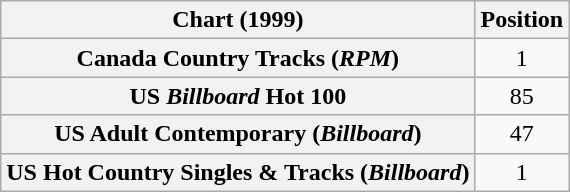<table class="wikitable sortable plainrowheaders" style="text-align:center">
<tr>
<th scope="col">Chart (1999)</th>
<th scope="col">Position</th>
</tr>
<tr>
<th scope="row">Canada Country Tracks (<em>RPM</em>)</th>
<td>1</td>
</tr>
<tr>
<th scope="row">US <em>Billboard</em> Hot 100</th>
<td>85</td>
</tr>
<tr>
<th scope="row">US Adult Contemporary (<em>Billboard</em>)</th>
<td>47</td>
</tr>
<tr>
<th scope="row">US Hot Country Singles & Tracks (<em>Billboard</em>)</th>
<td>1</td>
</tr>
</table>
